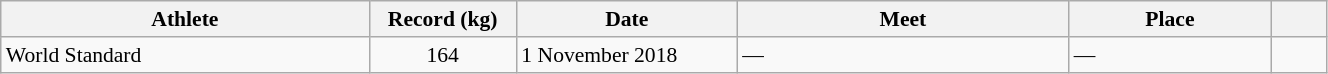<table class="wikitable" style="font-size:90%; width: 70%;">
<tr>
<th width=20%>Athlete</th>
<th width=8%>Record (kg)</th>
<th width=12%>Date</th>
<th width=18%>Meet</th>
<th width=11%>Place</th>
<th width=3%></th>
</tr>
<tr>
<td>World Standard</td>
<td align=center>164</td>
<td>1 November 2018</td>
<td>—</td>
<td>—</td>
<td></td>
</tr>
</table>
